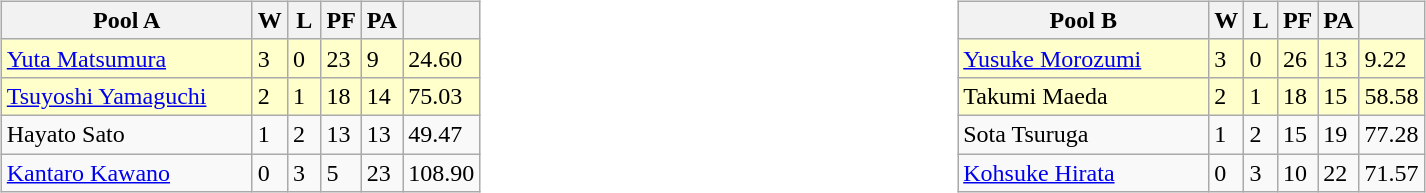<table>
<tr>
<td valign=top width=10%><br><table class=wikitable>
<tr>
<th width=160>Pool A</th>
<th width=15>W</th>
<th width=15>L</th>
<th width=15>PF</th>
<th width=15>PA</th>
<th width=20></th>
</tr>
<tr bgcolor=#ffffcc>
<td> <a href='#'>Yuta Matsumura</a></td>
<td>3</td>
<td>0</td>
<td>23</td>
<td>9</td>
<td>24.60</td>
</tr>
<tr bgcolor=#ffffcc>
<td> <a href='#'>Tsuyoshi Yamaguchi</a></td>
<td>2</td>
<td>1</td>
<td>18</td>
<td>14</td>
<td>75.03</td>
</tr>
<tr>
<td> Hayato Sato</td>
<td>1</td>
<td>2</td>
<td>13</td>
<td>13</td>
<td>49.47</td>
</tr>
<tr>
<td> <a href='#'>Kantaro Kawano</a></td>
<td>0</td>
<td>3</td>
<td>5</td>
<td>23</td>
<td>108.90</td>
</tr>
</table>
</td>
<td valign=top width=10%><br><table class=wikitable>
<tr>
<th width=160>Pool B</th>
<th width=15>W</th>
<th width=15>L</th>
<th width=15>PF</th>
<th width=15>PA</th>
<th width=20></th>
</tr>
<tr bgcolor=#ffffcc>
<td> <a href='#'>Yusuke Morozumi</a></td>
<td>3</td>
<td>0</td>
<td>26</td>
<td>13</td>
<td>9.22</td>
</tr>
<tr bgcolor=#ffffcc>
<td> Takumi Maeda</td>
<td>2</td>
<td>1</td>
<td>18</td>
<td>15</td>
<td>58.58</td>
</tr>
<tr>
<td> Sota Tsuruga</td>
<td>1</td>
<td>2</td>
<td>15</td>
<td>19</td>
<td>77.28</td>
</tr>
<tr>
<td> <a href='#'>Kohsuke Hirata</a></td>
<td>0</td>
<td>3</td>
<td>10</td>
<td>22</td>
<td>71.57</td>
</tr>
</table>
</td>
</tr>
</table>
